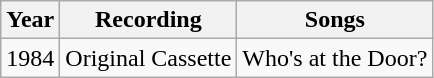<table class="wikitable">
<tr>
<th align="center">Year</th>
<th align="center">Recording</th>
<th align="center">Songs</th>
</tr>
<tr>
<td align="center">1984</td>
<td align="center">Original Cassette</td>
<td align="center">Who's at the Door?</td>
</tr>
</table>
